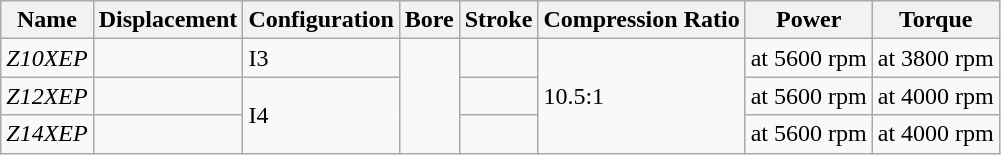<table class=wikitable>
<tr>
<th>Name</th>
<th>Displacement</th>
<th>Configuration</th>
<th>Bore</th>
<th>Stroke</th>
<th>Compression Ratio</th>
<th>Power</th>
<th>Torque</th>
</tr>
<tr>
<td><em>Z10XEP</em></td>
<td></td>
<td>I3</td>
<td rowspan=3></td>
<td></td>
<td rowspan=3>10.5:1</td>
<td> at 5600 rpm</td>
<td> at 3800 rpm</td>
</tr>
<tr>
<td><em>Z12XEP</em></td>
<td></td>
<td rowspan=2>I4</td>
<td></td>
<td> at 5600 rpm</td>
<td> at 4000 rpm</td>
</tr>
<tr>
<td><em>Z14XEP</em></td>
<td></td>
<td></td>
<td> at 5600 rpm</td>
<td> at 4000 rpm</td>
</tr>
</table>
